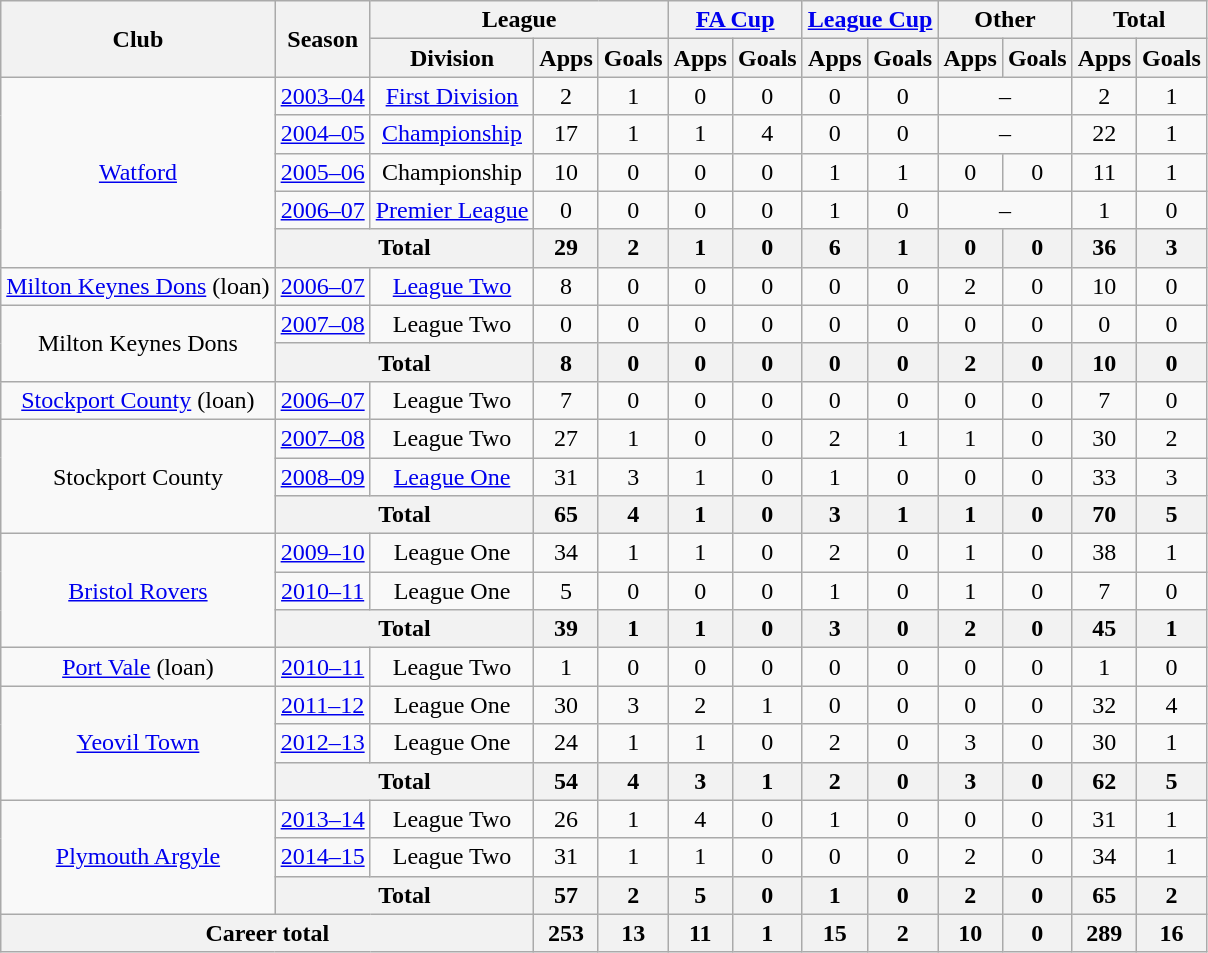<table class="wikitable" style="text-align:center">
<tr>
<th rowspan="2">Club</th>
<th rowspan="2">Season</th>
<th colspan="3">League</th>
<th colspan="2"><a href='#'>FA Cup</a></th>
<th colspan="2"><a href='#'>League Cup</a></th>
<th colspan="2">Other</th>
<th colspan="2">Total</th>
</tr>
<tr>
<th>Division</th>
<th>Apps</th>
<th>Goals</th>
<th>Apps</th>
<th>Goals</th>
<th>Apps</th>
<th>Goals</th>
<th>Apps</th>
<th>Goals</th>
<th>Apps</th>
<th>Goals</th>
</tr>
<tr>
<td rowspan="5"><a href='#'>Watford</a></td>
<td><a href='#'>2003–04</a></td>
<td><a href='#'>First Division</a></td>
<td>2</td>
<td>1</td>
<td>0</td>
<td>0</td>
<td>0</td>
<td>0</td>
<td colspan="2">–</td>
<td>2</td>
<td>1</td>
</tr>
<tr>
<td><a href='#'>2004–05</a></td>
<td><a href='#'>Championship</a></td>
<td>17</td>
<td>1</td>
<td>1</td>
<td>4</td>
<td>0</td>
<td>0</td>
<td colspan="2">–</td>
<td>22</td>
<td>1</td>
</tr>
<tr>
<td><a href='#'>2005–06</a></td>
<td>Championship</td>
<td>10</td>
<td>0</td>
<td>0</td>
<td>0</td>
<td>1</td>
<td>1</td>
<td>0</td>
<td>0</td>
<td>11</td>
<td>1</td>
</tr>
<tr>
<td><a href='#'>2006–07</a></td>
<td><a href='#'>Premier League</a></td>
<td>0</td>
<td>0</td>
<td>0</td>
<td>0</td>
<td>1</td>
<td>0</td>
<td colspan="2">–</td>
<td>1</td>
<td>0</td>
</tr>
<tr>
<th colspan="2">Total</th>
<th>29</th>
<th>2</th>
<th>1</th>
<th>0</th>
<th>6</th>
<th>1</th>
<th>0</th>
<th>0</th>
<th>36</th>
<th>3</th>
</tr>
<tr>
<td><a href='#'>Milton Keynes Dons</a> (loan)</td>
<td><a href='#'>2006–07</a></td>
<td><a href='#'>League Two</a></td>
<td>8</td>
<td>0</td>
<td>0</td>
<td>0</td>
<td>0</td>
<td>0</td>
<td>2</td>
<td>0</td>
<td>10</td>
<td>0</td>
</tr>
<tr>
<td rowspan="2">Milton Keynes Dons</td>
<td><a href='#'>2007–08</a></td>
<td>League Two</td>
<td>0</td>
<td>0</td>
<td>0</td>
<td>0</td>
<td>0</td>
<td>0</td>
<td>0</td>
<td>0</td>
<td>0</td>
<td>0</td>
</tr>
<tr>
<th colspan="2">Total</th>
<th>8</th>
<th>0</th>
<th>0</th>
<th>0</th>
<th>0</th>
<th>0</th>
<th>2</th>
<th>0</th>
<th>10</th>
<th>0</th>
</tr>
<tr>
<td><a href='#'>Stockport County</a> (loan)</td>
<td><a href='#'>2006–07</a></td>
<td>League Two</td>
<td>7</td>
<td>0</td>
<td>0</td>
<td>0</td>
<td>0</td>
<td>0</td>
<td>0</td>
<td>0</td>
<td>7</td>
<td>0</td>
</tr>
<tr>
<td rowspan="3">Stockport County</td>
<td><a href='#'>2007–08</a></td>
<td>League Two</td>
<td>27</td>
<td>1</td>
<td>0</td>
<td>0</td>
<td>2</td>
<td>1</td>
<td>1</td>
<td>0</td>
<td>30</td>
<td>2</td>
</tr>
<tr>
<td><a href='#'>2008–09</a></td>
<td><a href='#'>League One</a></td>
<td>31</td>
<td>3</td>
<td>1</td>
<td>0</td>
<td>1</td>
<td>0</td>
<td>0</td>
<td>0</td>
<td>33</td>
<td>3</td>
</tr>
<tr>
<th colspan="2">Total</th>
<th>65</th>
<th>4</th>
<th>1</th>
<th>0</th>
<th>3</th>
<th>1</th>
<th>1</th>
<th>0</th>
<th>70</th>
<th>5</th>
</tr>
<tr>
<td rowspan="3"><a href='#'>Bristol Rovers</a></td>
<td><a href='#'>2009–10</a></td>
<td>League One</td>
<td>34</td>
<td>1</td>
<td>1</td>
<td>0</td>
<td>2</td>
<td>0</td>
<td>1</td>
<td>0</td>
<td>38</td>
<td>1</td>
</tr>
<tr>
<td><a href='#'>2010–11</a></td>
<td>League One</td>
<td>5</td>
<td>0</td>
<td>0</td>
<td>0</td>
<td>1</td>
<td>0</td>
<td>1</td>
<td>0</td>
<td>7</td>
<td>0</td>
</tr>
<tr>
<th colspan="2">Total</th>
<th>39</th>
<th>1</th>
<th>1</th>
<th>0</th>
<th>3</th>
<th>0</th>
<th>2</th>
<th>0</th>
<th>45</th>
<th>1</th>
</tr>
<tr>
<td><a href='#'>Port Vale</a> (loan)</td>
<td><a href='#'>2010–11</a></td>
<td>League Two</td>
<td>1</td>
<td>0</td>
<td>0</td>
<td>0</td>
<td>0</td>
<td>0</td>
<td>0</td>
<td>0</td>
<td>1</td>
<td>0</td>
</tr>
<tr>
<td rowspan="3"><a href='#'>Yeovil Town</a></td>
<td><a href='#'>2011–12</a></td>
<td>League One</td>
<td>30</td>
<td>3</td>
<td>2</td>
<td>1</td>
<td>0</td>
<td>0</td>
<td>0</td>
<td>0</td>
<td>32</td>
<td>4</td>
</tr>
<tr>
<td><a href='#'>2012–13</a></td>
<td>League One</td>
<td>24</td>
<td>1</td>
<td>1</td>
<td>0</td>
<td>2</td>
<td>0</td>
<td>3</td>
<td>0</td>
<td>30</td>
<td>1</td>
</tr>
<tr>
<th colspan="2">Total</th>
<th>54</th>
<th>4</th>
<th>3</th>
<th>1</th>
<th>2</th>
<th>0</th>
<th>3</th>
<th>0</th>
<th>62</th>
<th>5</th>
</tr>
<tr>
<td rowspan="3"><a href='#'>Plymouth Argyle</a></td>
<td><a href='#'>2013–14</a></td>
<td>League Two</td>
<td>26</td>
<td>1</td>
<td>4</td>
<td>0</td>
<td>1</td>
<td>0</td>
<td>0</td>
<td>0</td>
<td>31</td>
<td>1</td>
</tr>
<tr>
<td><a href='#'>2014–15</a></td>
<td>League Two</td>
<td>31</td>
<td>1</td>
<td>1</td>
<td>0</td>
<td>0</td>
<td>0</td>
<td>2</td>
<td>0</td>
<td>34</td>
<td>1</td>
</tr>
<tr>
<th colspan="2">Total</th>
<th>57</th>
<th>2</th>
<th>5</th>
<th>0</th>
<th>1</th>
<th>0</th>
<th>2</th>
<th>0</th>
<th>65</th>
<th>2</th>
</tr>
<tr>
<th colspan="3">Career total</th>
<th>253</th>
<th>13</th>
<th>11</th>
<th>1</th>
<th>15</th>
<th>2</th>
<th>10</th>
<th>0</th>
<th>289</th>
<th>16</th>
</tr>
</table>
